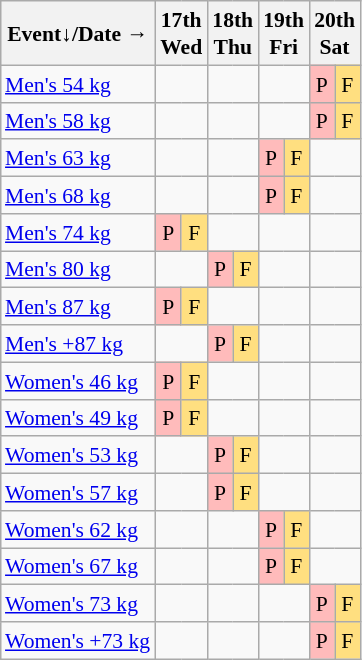<table class="wikitable" style="margin:0.5em auto; font-size:90%; line-height:1.25em; text-align:center;">
<tr>
<th>Event↓/Date →</th>
<th colspan=2>17th<br>Wed</th>
<th colspan=2>18th<br>Thu</th>
<th colspan=2>19th<br>Fri</th>
<th colspan=2>20th<br>Sat</th>
</tr>
<tr>
<td align="left"><a href='#'>Men's 54 kg</a></td>
<td colspan=2></td>
<td colspan=2></td>
<td colspan=2></td>
<td bgcolor="#FFBBBB">P</td>
<td bgcolor="#FFDF80">F</td>
</tr>
<tr>
<td align="left"><a href='#'>Men's 58 kg</a></td>
<td colspan=2></td>
<td colspan=2></td>
<td colspan=2></td>
<td bgcolor="#FFBBBB">P</td>
<td bgcolor="#FFDF80">F</td>
</tr>
<tr>
<td align="left"><a href='#'>Men's 63 kg</a></td>
<td colspan=2></td>
<td colspan=2></td>
<td bgcolor="#FFBBBB">P</td>
<td bgcolor="#FFDF80">F</td>
<td colspan=2></td>
</tr>
<tr>
<td align="left"><a href='#'>Men's 68 kg</a></td>
<td colspan=2></td>
<td colspan=2></td>
<td bgcolor="#FFBBBB">P</td>
<td bgcolor="#FFDF80">F</td>
<td colspan=2></td>
</tr>
<tr>
<td align="left"><a href='#'>Men's 74 kg</a></td>
<td bgcolor="#FFBBBB">P</td>
<td bgcolor="#FFDF80">F</td>
<td colspan=2></td>
<td colspan=2></td>
<td colspan=2></td>
</tr>
<tr>
<td align="left"><a href='#'>Men's 80 kg</a></td>
<td colspan=2></td>
<td bgcolor="#FFBBBB">P</td>
<td bgcolor="#FFDF80">F</td>
<td colspan=2></td>
<td colspan=2></td>
</tr>
<tr>
<td align="left"><a href='#'>Men's 87 kg</a></td>
<td bgcolor="#FFBBBB">P</td>
<td bgcolor="#FFDF80">F</td>
<td colspan=2></td>
<td colspan=2></td>
<td colspan=2></td>
</tr>
<tr>
<td align="left"><a href='#'>Men's +87 kg</a></td>
<td colspan=2></td>
<td bgcolor="#FFBBBB">P</td>
<td bgcolor="#FFDF80">F</td>
<td colspan=2></td>
<td colspan=2></td>
</tr>
<tr>
<td align="left"><a href='#'>Women's 46 kg</a></td>
<td bgcolor="#FFBBBB">P</td>
<td bgcolor="#FFDF80">F</td>
<td colspan=2></td>
<td colspan=2></td>
<td colspan=2></td>
</tr>
<tr>
<td align="left"><a href='#'>Women's 49 kg</a></td>
<td bgcolor="#FFBBBB">P</td>
<td bgcolor="#FFDF80">F</td>
<td colspan=2></td>
<td colspan=2></td>
<td colspan=2></td>
</tr>
<tr>
<td align="left"><a href='#'>Women's 53 kg</a></td>
<td colspan=2></td>
<td bgcolor="#FFBBBB">P</td>
<td bgcolor="#FFDF80">F</td>
<td colspan=2></td>
<td colspan=2></td>
</tr>
<tr>
<td align="left"><a href='#'>Women's 57 kg</a></td>
<td colspan=2></td>
<td bgcolor="#FFBBBB">P</td>
<td bgcolor="#FFDF80">F</td>
<td colspan=2></td>
<td colspan=2></td>
</tr>
<tr>
<td align="left"><a href='#'>Women's 62 kg</a></td>
<td colspan=2></td>
<td colspan=2></td>
<td bgcolor="#FFBBBB">P</td>
<td bgcolor="#FFDF80">F</td>
<td colspan=2></td>
</tr>
<tr>
<td align="left"><a href='#'>Women's 67 kg</a></td>
<td colspan=2></td>
<td colspan=2></td>
<td bgcolor="#FFBBBB">P</td>
<td bgcolor="#FFDF80">F</td>
<td colspan=2></td>
</tr>
<tr>
<td align="left"><a href='#'>Women's 73 kg</a></td>
<td colspan=2></td>
<td colspan=2></td>
<td colspan=2></td>
<td bgcolor="#FFBBBB">P</td>
<td bgcolor="#FFDF80">F</td>
</tr>
<tr>
<td align="left"><a href='#'>Women's +73 kg</a></td>
<td colspan=2></td>
<td colspan=2></td>
<td colspan=2></td>
<td bgcolor="#FFBBBB">P</td>
<td bgcolor="#FFDF80">F</td>
</tr>
</table>
